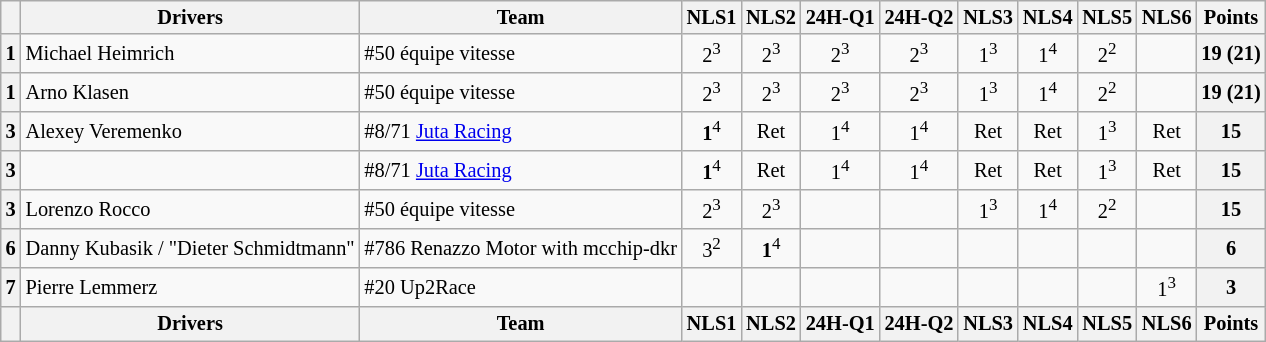<table class="wikitable" style="font-size:85%; text-align:center;">
<tr>
<th></th>
<th>Drivers</th>
<th>Team</th>
<th>NLS1</th>
<th>NLS2</th>
<th>24H-Q1</th>
<th>24H-Q2</th>
<th>NLS3</th>
<th>NLS4</th>
<th>NLS5</th>
<th>NLS6</th>
<th>Points</th>
</tr>
<tr>
<th>1</th>
<td align="left"> Michael Heimrich</td>
<td align="left"> #50 équipe vitesse</td>
<td> 2<sup>3</sup></td>
<td> 2<sup>3</sup></td>
<td> 2<sup>3</sup></td>
<td> 2<sup>3</sup></td>
<td> 1<sup>3</sup></td>
<td> 1<sup>4</sup></td>
<td> 2<sup>2</sup></td>
<td></td>
<th>19 (21)</th>
</tr>
<tr>
<th>1</th>
<td align="left"> Arno Klasen</td>
<td align="left"> #50 équipe vitesse</td>
<td> 2<sup>3</sup></td>
<td> 2<sup>3</sup></td>
<td> 2<sup>3</sup></td>
<td> 2<sup>3</sup></td>
<td> 1<sup>3</sup></td>
<td> 1<sup>4</sup></td>
<td> 2<sup>2</sup></td>
<td></td>
<th>19 (21)</th>
</tr>
<tr>
<th>3</th>
<td align="left"> Alexey Veremenko</td>
<td align="left"> #8/71 <a href='#'>Juta Racing</a></td>
<td> <strong>1</strong><sup>4</sup></td>
<td> Ret</td>
<td> 1<sup>4</sup></td>
<td> 1<sup>4</sup></td>
<td> Ret</td>
<td> Ret</td>
<td> 1<sup>3</sup></td>
<td> Ret</td>
<th>15</th>
</tr>
<tr>
<th>3</th>
<td align="left"> </td>
<td align="left"> #8/71 <a href='#'>Juta Racing</a></td>
<td> <strong>1</strong><sup>4</sup></td>
<td> Ret</td>
<td> 1<sup>4</sup></td>
<td> 1<sup>4</sup></td>
<td> Ret</td>
<td> Ret</td>
<td> 1<sup>3</sup></td>
<td> Ret</td>
<th>15</th>
</tr>
<tr>
<th>3</th>
<td align="left"> Lorenzo Rocco</td>
<td align="left"> #50 équipe vitesse</td>
<td> 2<sup>3</sup></td>
<td> 2<sup>3</sup></td>
<td></td>
<td></td>
<td> 1<sup>3</sup></td>
<td> 1<sup>4</sup></td>
<td> 2<sup>2</sup></td>
<td></td>
<th>15</th>
</tr>
<tr>
<th>6</th>
<td align="left"> Danny Kubasik / "Dieter Schmidtmann"</td>
<td align="left"> #786 Renazzo Motor with mcchip-dkr</td>
<td> 3<sup>2</sup></td>
<td> <strong>1</strong><sup>4</sup></td>
<td></td>
<td></td>
<td></td>
<td></td>
<td></td>
<td></td>
<th>6</th>
</tr>
<tr>
<th>7</th>
<td align="left"> Pierre Lemmerz</td>
<td align="left"> #20 Up2Race</td>
<td></td>
<td></td>
<td></td>
<td></td>
<td></td>
<td></td>
<td></td>
<td> 1<sup>3</sup></td>
<th>3</th>
</tr>
<tr>
<th></th>
<th>Drivers</th>
<th>Team</th>
<th>NLS1</th>
<th>NLS2</th>
<th>24H-Q1</th>
<th>24H-Q2</th>
<th>NLS3</th>
<th>NLS4</th>
<th>NLS5</th>
<th>NLS6</th>
<th>Points</th>
</tr>
</table>
